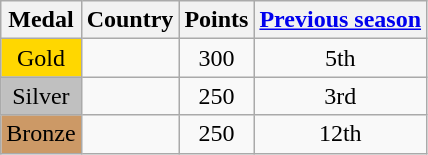<table class="wikitable">
<tr>
<th><strong>Medal</strong></th>
<th><strong>Country</strong></th>
<th><strong>Points</strong></th>
<th><strong><a href='#'>Previous season</a></strong></th>
</tr>
<tr align="center">
<td bgcolor="gold">Gold</td>
<td align="left"></td>
<td>300</td>
<td>5th</td>
</tr>
<tr align="center">
<td bgcolor="silver">Silver</td>
<td align="left"></td>
<td>250</td>
<td>3rd</td>
</tr>
<tr align="center">
<td bgcolor="CC9966">Bronze</td>
<td align="left"></td>
<td>250</td>
<td>12th</td>
</tr>
</table>
